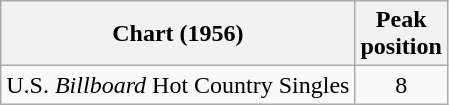<table class="wikitable sortable">
<tr>
<th align="left">Chart (1956)</th>
<th align="center">Peak<br>position</th>
</tr>
<tr>
<td align="left">U.S. <em>Billboard</em> Hot Country Singles</td>
<td align="center">8</td>
</tr>
</table>
